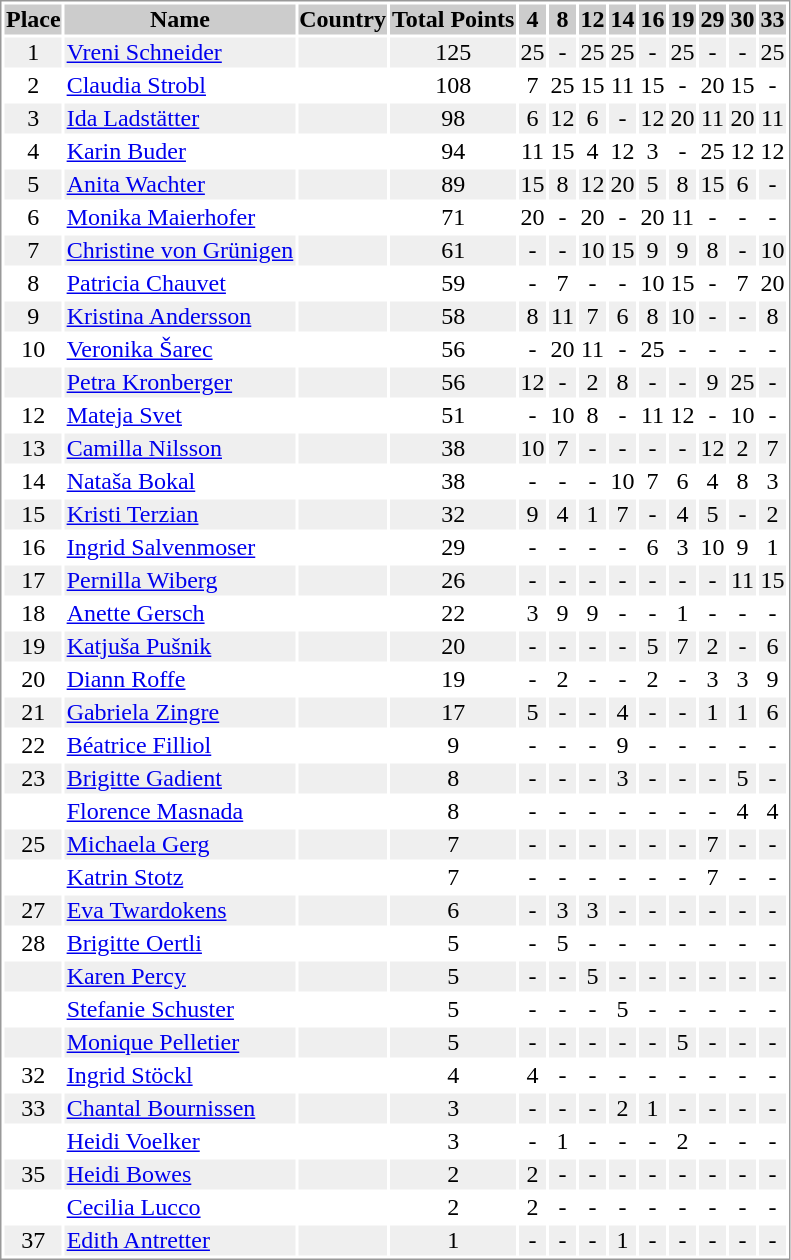<table border="0" style="border: 1px solid #999; background-color:#FFFFFF; text-align:center">
<tr align="center" bgcolor="#CCCCCC">
<th>Place</th>
<th>Name</th>
<th>Country</th>
<th>Total Points</th>
<th>4</th>
<th>8</th>
<th>12</th>
<th>14</th>
<th>16</th>
<th>19</th>
<th>29</th>
<th>30</th>
<th>33</th>
</tr>
<tr bgcolor="#EFEFEF">
<td>1</td>
<td align="left"><a href='#'>Vreni Schneider</a></td>
<td align="left"></td>
<td>125</td>
<td>25</td>
<td>-</td>
<td>25</td>
<td>25</td>
<td>-</td>
<td>25</td>
<td>-</td>
<td>-</td>
<td>25</td>
</tr>
<tr>
<td>2</td>
<td align="left"><a href='#'>Claudia Strobl</a></td>
<td align="left"></td>
<td>108</td>
<td>7</td>
<td>25</td>
<td>15</td>
<td>11</td>
<td>15</td>
<td>-</td>
<td>20</td>
<td>15</td>
<td>-</td>
</tr>
<tr bgcolor="#EFEFEF">
<td>3</td>
<td align="left"><a href='#'>Ida Ladstätter</a></td>
<td align="left"></td>
<td>98</td>
<td>6</td>
<td>12</td>
<td>6</td>
<td>-</td>
<td>12</td>
<td>20</td>
<td>11</td>
<td>20</td>
<td>11</td>
</tr>
<tr>
<td>4</td>
<td align="left"><a href='#'>Karin Buder</a></td>
<td align="left"></td>
<td>94</td>
<td>11</td>
<td>15</td>
<td>4</td>
<td>12</td>
<td>3</td>
<td>-</td>
<td>25</td>
<td>12</td>
<td>12</td>
</tr>
<tr bgcolor="#EFEFEF">
<td>5</td>
<td align="left"><a href='#'>Anita Wachter</a></td>
<td align="left"></td>
<td>89</td>
<td>15</td>
<td>8</td>
<td>12</td>
<td>20</td>
<td>5</td>
<td>8</td>
<td>15</td>
<td>6</td>
<td>-</td>
</tr>
<tr>
<td>6</td>
<td align="left"><a href='#'>Monika Maierhofer</a></td>
<td align="left"></td>
<td>71</td>
<td>20</td>
<td>-</td>
<td>20</td>
<td>-</td>
<td>20</td>
<td>11</td>
<td>-</td>
<td>-</td>
<td>-</td>
</tr>
<tr bgcolor="#EFEFEF">
<td>7</td>
<td align="left"><a href='#'>Christine von Grünigen</a></td>
<td align="left"></td>
<td>61</td>
<td>-</td>
<td>-</td>
<td>10</td>
<td>15</td>
<td>9</td>
<td>9</td>
<td>8</td>
<td>-</td>
<td>10</td>
</tr>
<tr>
<td>8</td>
<td align="left"><a href='#'>Patricia Chauvet</a></td>
<td align="left"></td>
<td>59</td>
<td>-</td>
<td>7</td>
<td>-</td>
<td>-</td>
<td>10</td>
<td>15</td>
<td>-</td>
<td>7</td>
<td>20</td>
</tr>
<tr bgcolor="#EFEFEF">
<td>9</td>
<td align="left"><a href='#'>Kristina Andersson</a></td>
<td align="left"></td>
<td>58</td>
<td>8</td>
<td>11</td>
<td>7</td>
<td>6</td>
<td>8</td>
<td>10</td>
<td>-</td>
<td>-</td>
<td>8</td>
</tr>
<tr>
<td>10</td>
<td align="left"><a href='#'>Veronika Šarec</a></td>
<td align="left"></td>
<td>56</td>
<td>-</td>
<td>20</td>
<td>11</td>
<td>-</td>
<td>25</td>
<td>-</td>
<td>-</td>
<td>-</td>
<td>-</td>
</tr>
<tr bgcolor="#EFEFEF">
<td></td>
<td align="left"><a href='#'>Petra Kronberger</a></td>
<td align="left"></td>
<td>56</td>
<td>12</td>
<td>-</td>
<td>2</td>
<td>8</td>
<td>-</td>
<td>-</td>
<td>9</td>
<td>25</td>
<td>-</td>
</tr>
<tr>
<td>12</td>
<td align="left"><a href='#'>Mateja Svet</a></td>
<td align="left"></td>
<td>51</td>
<td>-</td>
<td>10</td>
<td>8</td>
<td>-</td>
<td>11</td>
<td>12</td>
<td>-</td>
<td>10</td>
<td>-</td>
</tr>
<tr bgcolor="#EFEFEF">
<td>13</td>
<td align="left"><a href='#'>Camilla Nilsson</a></td>
<td align="left"></td>
<td>38</td>
<td>10</td>
<td>7</td>
<td>-</td>
<td>-</td>
<td>-</td>
<td>-</td>
<td>12</td>
<td>2</td>
<td>7</td>
</tr>
<tr>
<td>14</td>
<td align="left"><a href='#'>Nataša Bokal</a></td>
<td align="left"></td>
<td>38</td>
<td>-</td>
<td>-</td>
<td>-</td>
<td>10</td>
<td>7</td>
<td>6</td>
<td>4</td>
<td>8</td>
<td>3</td>
</tr>
<tr bgcolor="#EFEFEF">
<td>15</td>
<td align="left"><a href='#'>Kristi Terzian</a></td>
<td align="left"></td>
<td>32</td>
<td>9</td>
<td>4</td>
<td>1</td>
<td>7</td>
<td>-</td>
<td>4</td>
<td>5</td>
<td>-</td>
<td>2</td>
</tr>
<tr>
<td>16</td>
<td align="left"><a href='#'>Ingrid Salvenmoser</a></td>
<td align="left"></td>
<td>29</td>
<td>-</td>
<td>-</td>
<td>-</td>
<td>-</td>
<td>6</td>
<td>3</td>
<td>10</td>
<td>9</td>
<td>1</td>
</tr>
<tr bgcolor="#EFEFEF">
<td>17</td>
<td align="left"><a href='#'>Pernilla Wiberg</a></td>
<td align="left"></td>
<td>26</td>
<td>-</td>
<td>-</td>
<td>-</td>
<td>-</td>
<td>-</td>
<td>-</td>
<td>-</td>
<td>11</td>
<td>15</td>
</tr>
<tr>
<td>18</td>
<td align="left"><a href='#'>Anette Gersch</a></td>
<td align="left"></td>
<td>22</td>
<td>3</td>
<td>9</td>
<td>9</td>
<td>-</td>
<td>-</td>
<td>1</td>
<td>-</td>
<td>-</td>
<td>-</td>
</tr>
<tr bgcolor="#EFEFEF">
<td>19</td>
<td align="left"><a href='#'>Katjuša Pušnik</a></td>
<td align="left"></td>
<td>20</td>
<td>-</td>
<td>-</td>
<td>-</td>
<td>-</td>
<td>5</td>
<td>7</td>
<td>2</td>
<td>-</td>
<td>6</td>
</tr>
<tr>
<td>20</td>
<td align="left"><a href='#'>Diann Roffe</a></td>
<td align="left"></td>
<td>19</td>
<td>-</td>
<td>2</td>
<td>-</td>
<td>-</td>
<td>2</td>
<td>-</td>
<td>3</td>
<td>3</td>
<td>9</td>
</tr>
<tr bgcolor="#EFEFEF">
<td>21</td>
<td align="left"><a href='#'>Gabriela Zingre</a></td>
<td align="left"></td>
<td>17</td>
<td>5</td>
<td>-</td>
<td>-</td>
<td>4</td>
<td>-</td>
<td>-</td>
<td>1</td>
<td>1</td>
<td>6</td>
</tr>
<tr>
<td>22</td>
<td align="left"><a href='#'>Béatrice Filliol</a></td>
<td align="left"></td>
<td>9</td>
<td>-</td>
<td>-</td>
<td>-</td>
<td>9</td>
<td>-</td>
<td>-</td>
<td>-</td>
<td>-</td>
<td>-</td>
</tr>
<tr bgcolor="#EFEFEF">
<td>23</td>
<td align="left"><a href='#'>Brigitte Gadient</a></td>
<td align="left"></td>
<td>8</td>
<td>-</td>
<td>-</td>
<td>-</td>
<td>3</td>
<td>-</td>
<td>-</td>
<td>-</td>
<td>5</td>
<td>-</td>
</tr>
<tr>
<td></td>
<td align="left"><a href='#'>Florence Masnada</a></td>
<td align="left"></td>
<td>8</td>
<td>-</td>
<td>-</td>
<td>-</td>
<td>-</td>
<td>-</td>
<td>-</td>
<td>-</td>
<td>4</td>
<td>4</td>
</tr>
<tr bgcolor="#EFEFEF">
<td>25</td>
<td align="left"><a href='#'>Michaela Gerg</a></td>
<td align="left"></td>
<td>7</td>
<td>-</td>
<td>-</td>
<td>-</td>
<td>-</td>
<td>-</td>
<td>-</td>
<td>7</td>
<td>-</td>
<td>-</td>
</tr>
<tr>
<td></td>
<td align="left"><a href='#'>Katrin Stotz</a></td>
<td align="left"></td>
<td>7</td>
<td>-</td>
<td>-</td>
<td>-</td>
<td>-</td>
<td>-</td>
<td>-</td>
<td>7</td>
<td>-</td>
<td>-</td>
</tr>
<tr bgcolor="#EFEFEF">
<td>27</td>
<td align="left"><a href='#'>Eva Twardokens</a></td>
<td align="left"></td>
<td>6</td>
<td>-</td>
<td>3</td>
<td>3</td>
<td>-</td>
<td>-</td>
<td>-</td>
<td>-</td>
<td>-</td>
<td>-</td>
</tr>
<tr>
<td>28</td>
<td align="left"><a href='#'>Brigitte Oertli</a></td>
<td align="left"></td>
<td>5</td>
<td>-</td>
<td>5</td>
<td>-</td>
<td>-</td>
<td>-</td>
<td>-</td>
<td>-</td>
<td>-</td>
<td>-</td>
</tr>
<tr bgcolor="#EFEFEF">
<td></td>
<td align="left"><a href='#'>Karen Percy</a></td>
<td align="left"></td>
<td>5</td>
<td>-</td>
<td>-</td>
<td>5</td>
<td>-</td>
<td>-</td>
<td>-</td>
<td>-</td>
<td>-</td>
<td>-</td>
</tr>
<tr>
<td></td>
<td align="left"><a href='#'>Stefanie Schuster</a></td>
<td align="left"></td>
<td>5</td>
<td>-</td>
<td>-</td>
<td>-</td>
<td>5</td>
<td>-</td>
<td>-</td>
<td>-</td>
<td>-</td>
<td>-</td>
</tr>
<tr bgcolor="#EFEFEF">
<td></td>
<td align="left"><a href='#'>Monique Pelletier</a></td>
<td align="left"></td>
<td>5</td>
<td>-</td>
<td>-</td>
<td>-</td>
<td>-</td>
<td>-</td>
<td>5</td>
<td>-</td>
<td>-</td>
<td>-</td>
</tr>
<tr>
<td>32</td>
<td align="left"><a href='#'>Ingrid Stöckl</a></td>
<td align="left"></td>
<td>4</td>
<td>4</td>
<td>-</td>
<td>-</td>
<td>-</td>
<td>-</td>
<td>-</td>
<td>-</td>
<td>-</td>
<td>-</td>
</tr>
<tr bgcolor="#EFEFEF">
<td>33</td>
<td align="left"><a href='#'>Chantal Bournissen</a></td>
<td align="left"></td>
<td>3</td>
<td>-</td>
<td>-</td>
<td>-</td>
<td>2</td>
<td>1</td>
<td>-</td>
<td>-</td>
<td>-</td>
<td>-</td>
</tr>
<tr>
<td></td>
<td align="left"><a href='#'>Heidi Voelker</a></td>
<td align="left"></td>
<td>3</td>
<td>-</td>
<td>1</td>
<td>-</td>
<td>-</td>
<td>-</td>
<td>2</td>
<td>-</td>
<td>-</td>
<td>-</td>
</tr>
<tr bgcolor="#EFEFEF">
<td>35</td>
<td align="left"><a href='#'>Heidi Bowes</a></td>
<td align="left"></td>
<td>2</td>
<td>2</td>
<td>-</td>
<td>-</td>
<td>-</td>
<td>-</td>
<td>-</td>
<td>-</td>
<td>-</td>
<td>-</td>
</tr>
<tr>
<td></td>
<td align="left"><a href='#'>Cecilia Lucco</a></td>
<td align="left"></td>
<td>2</td>
<td>2</td>
<td>-</td>
<td>-</td>
<td>-</td>
<td>-</td>
<td>-</td>
<td>-</td>
<td>-</td>
<td>-</td>
</tr>
<tr bgcolor="#EFEFEF">
<td>37</td>
<td align="left"><a href='#'>Edith Antretter</a></td>
<td align="left"></td>
<td>1</td>
<td>-</td>
<td>-</td>
<td>-</td>
<td>1</td>
<td>-</td>
<td>-</td>
<td>-</td>
<td>-</td>
<td>-</td>
</tr>
</table>
